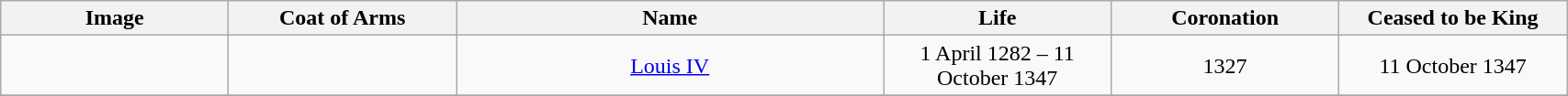<table width=90% class="wikitable">
<tr>
<th width=8%>Image</th>
<th width=8%>Coat of Arms</th>
<th width=15%>Name</th>
<th width=8%>Life</th>
<th width=8%>Coronation</th>
<th width=8%>Ceased to be King</th>
</tr>
<tr>
<td></td>
<td></td>
<td align="center"><a href='#'>Louis IV</a></td>
<td align="center">1 April 1282 – 11 October 1347</td>
<td align="center">1327</td>
<td align="center">11 October 1347</td>
</tr>
<tr>
</tr>
</table>
